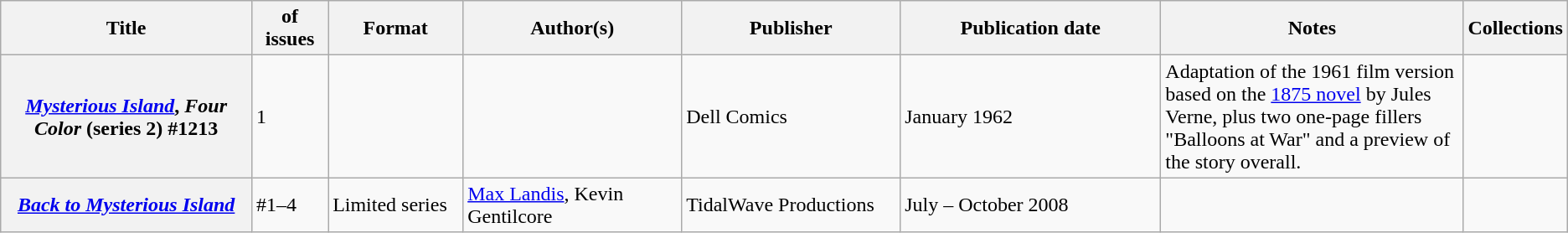<table class="wikitable">
<tr>
<th>Title</th>
<th style="width:40pt"> of issues</th>
<th style="width:75pt">Format</th>
<th style="width:125pt">Author(s)</th>
<th style="width:125pt">Publisher</th>
<th style="width:150pt">Publication date</th>
<th style="width:175pt">Notes</th>
<th>Collections</th>
</tr>
<tr>
<th><em><a href='#'>Mysterious Island</a></em>, <em>Four Color</em> (series 2) #1213</th>
<td>1</td>
<td></td>
<td></td>
<td>Dell Comics</td>
<td>January 1962</td>
<td>Adaptation of the 1961 film version based on the <a href='#'>1875 novel</a> by Jules Verne, plus two one-page fillers "Balloons at War" and a preview of the story overall.</td>
<td></td>
</tr>
<tr>
<th><em><a href='#'>Back to Mysterious Island</a></em></th>
<td>#1–4</td>
<td>Limited series</td>
<td><a href='#'>Max Landis</a>, Kevin Gentilcore</td>
<td>TidalWave Productions</td>
<td>July – October 2008</td>
<td></td>
<td></td>
</tr>
</table>
